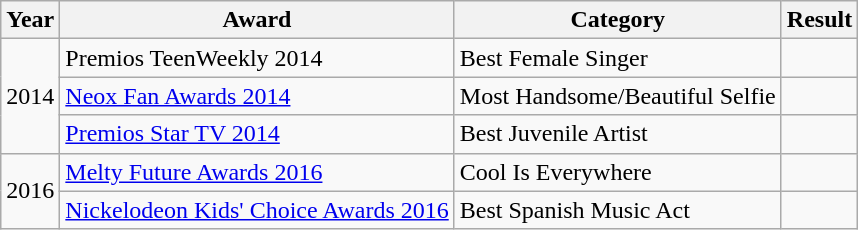<table class="wikitable">
<tr>
<th>Year</th>
<th>Award</th>
<th>Category</th>
<th>Result</th>
</tr>
<tr>
<td align="center" rowspan="3">2014</td>
<td>Premios TeenWeekly 2014</td>
<td>Best Female Singer</td>
<td></td>
</tr>
<tr>
<td><a href='#'>Neox Fan Awards 2014</a></td>
<td>Most Handsome/Beautiful Selfie</td>
<td></td>
</tr>
<tr>
<td><a href='#'>Premios Star TV 2014</a></td>
<td>Best Juvenile Artist</td>
<td></td>
</tr>
<tr>
<td rowspan="2" align="center">2016</td>
<td><a href='#'>Melty Future Awards 2016</a></td>
<td>Cool Is Everywhere</td>
<td></td>
</tr>
<tr>
<td><a href='#'>Nickelodeon Kids' Choice Awards 2016</a></td>
<td>Best Spanish Music Act</td>
<td></td>
</tr>
</table>
